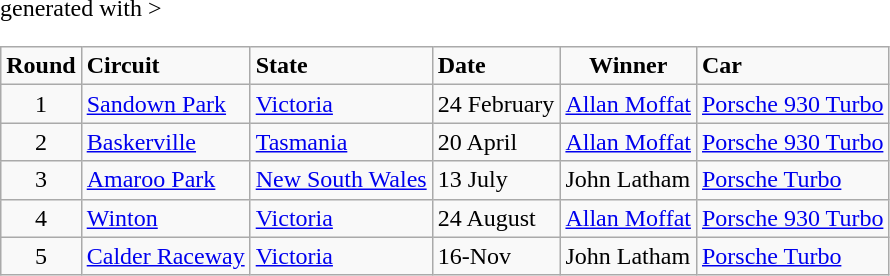<table class="wikitable" <hiddentext>generated with >
<tr style="font-weight:bold">
<td align="center">Round</td>
<td>Circuit</td>
<td>State</td>
<td>Date</td>
<td align="center">Winner</td>
<td>Car</td>
</tr>
<tr>
<td align="center">1</td>
<td><a href='#'>Sandown Park</a></td>
<td><a href='#'>Victoria</a></td>
<td>24 February</td>
<td><a href='#'>Allan Moffat</a></td>
<td><a href='#'>Porsche 930 Turbo</a></td>
</tr>
<tr>
<td align="center">2</td>
<td><a href='#'>Baskerville</a></td>
<td><a href='#'>Tasmania</a></td>
<td>20 April</td>
<td><a href='#'>Allan Moffat</a></td>
<td><a href='#'>Porsche 930 Turbo</a></td>
</tr>
<tr>
<td align="center">3</td>
<td><a href='#'>Amaroo Park</a></td>
<td><a href='#'>New South Wales</a></td>
<td>13 July</td>
<td>John Latham</td>
<td><a href='#'>Porsche Turbo</a></td>
</tr>
<tr>
<td align="center">4</td>
<td><a href='#'>Winton</a></td>
<td><a href='#'>Victoria</a></td>
<td>24 August</td>
<td><a href='#'>Allan Moffat</a></td>
<td><a href='#'>Porsche 930 Turbo</a></td>
</tr>
<tr>
<td align="center">5</td>
<td><a href='#'>Calder Raceway</a></td>
<td><a href='#'>Victoria</a></td>
<td>16-Nov</td>
<td>John Latham</td>
<td><a href='#'>Porsche Turbo</a></td>
</tr>
</table>
